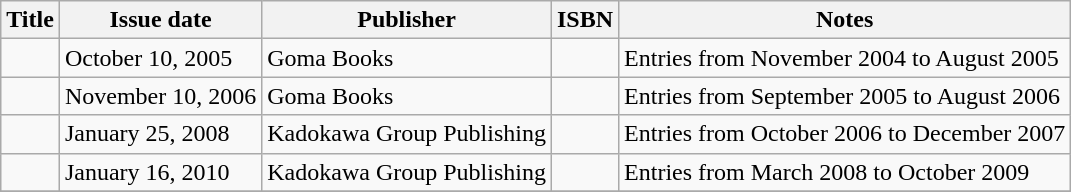<table class="wikitable">
<tr>
<th>Title</th>
<th>Issue date</th>
<th>Publisher</th>
<th>ISBN</th>
<th>Notes</th>
</tr>
<tr>
<td></td>
<td>October 10, 2005</td>
<td>Goma Books</td>
<td></td>
<td>Entries from November 2004 to August 2005</td>
</tr>
<tr>
<td></td>
<td>November 10, 2006</td>
<td>Goma Books</td>
<td></td>
<td>Entries from September 2005 to August 2006</td>
</tr>
<tr>
<td></td>
<td>January 25, 2008</td>
<td>Kadokawa Group Publishing</td>
<td></td>
<td>Entries from October 2006 to December 2007</td>
</tr>
<tr>
<td></td>
<td>January 16, 2010</td>
<td>Kadokawa Group Publishing</td>
<td></td>
<td>Entries from March 2008 to October 2009</td>
</tr>
<tr>
</tr>
</table>
